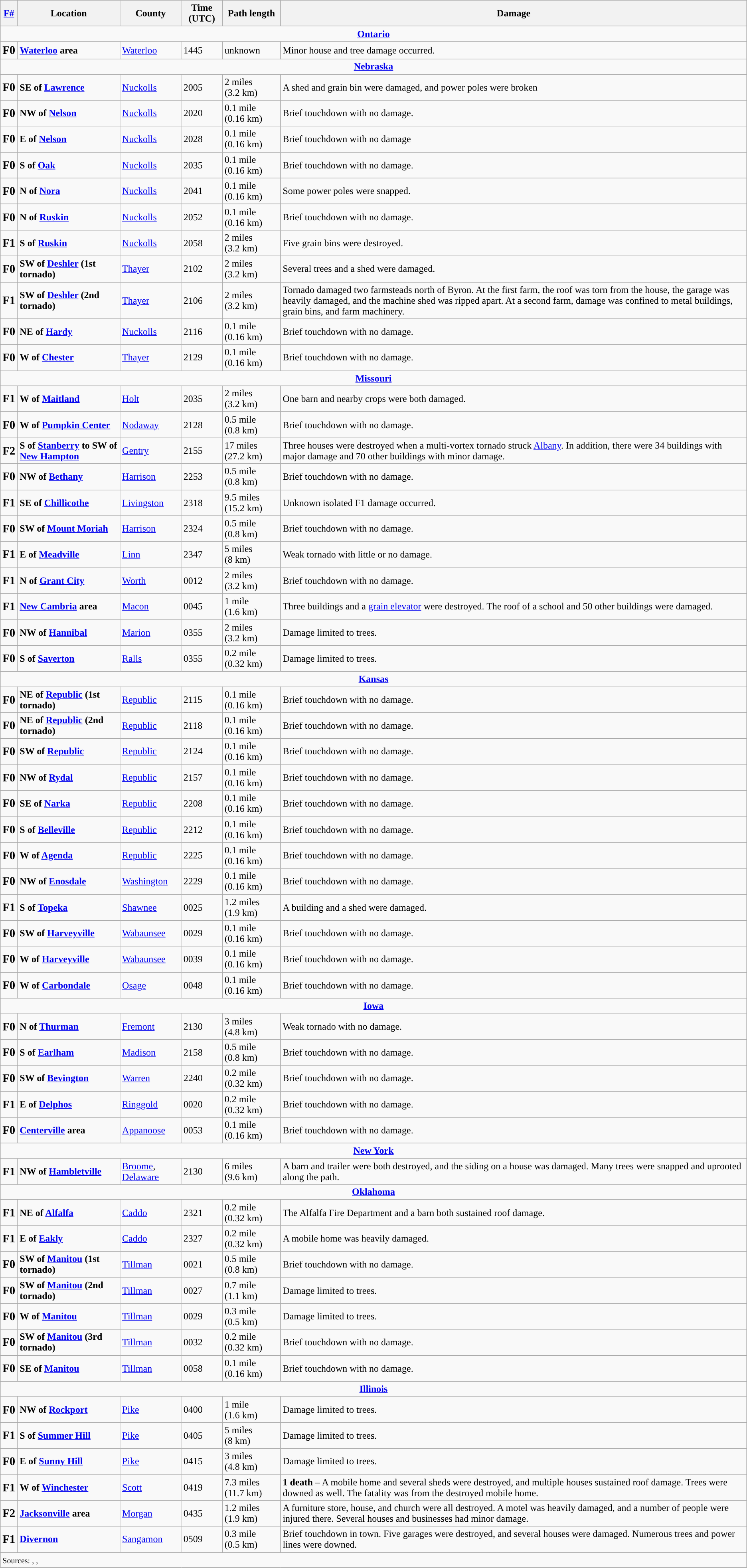<table class="wikitable">
<tr>
<th><strong><a href='#'>F#</a></strong></th>
<th><strong>Location</strong></th>
<th><strong>County</strong></th>
<th><strong>Time (UTC)</strong></th>
<th><strong>Path length</strong></th>
<th><strong>Damage</strong></th>
</tr>
<tr>
<td colspan="7" align=center><strong><a href='#'>Ontario</a></strong></td>
</tr>
<tr>
<td><big><strong>F0</strong></big></td>
<td><strong><a href='#'>Waterloo</a> area</strong></td>
<td><a href='#'>Waterloo</a></td>
<td>1445</td>
<td>unknown</td>
<td>Minor house and tree damage occurred.</td>
</tr>
<tr>
<td colspan="7" align=center><strong><a href='#'>Nebraska</a></strong></td>
</tr>
<tr>
<td><big><strong>F0</strong></big></td>
<td><strong>SE of <a href='#'>Lawrence</a></strong></td>
<td><a href='#'>Nuckolls</a></td>
<td>2005</td>
<td>2 miles (3.2 km)</td>
<td>A shed and grain bin were damaged, and power poles were broken</td>
</tr>
<tr>
<td><big><strong>F0</strong></big></td>
<td><strong>NW of <a href='#'>Nelson</a></strong></td>
<td><a href='#'>Nuckolls</a></td>
<td>2020</td>
<td>0.1 mile (0.16 km)</td>
<td>Brief touchdown with no damage.</td>
</tr>
<tr>
<td><big><strong>F0</strong></big></td>
<td><strong>E of <a href='#'>Nelson</a></strong></td>
<td><a href='#'>Nuckolls</a></td>
<td>2028</td>
<td>0.1 mile (0.16 km)</td>
<td>Brief touchdown with no damage</td>
</tr>
<tr>
<td><big><strong>F0</strong></big></td>
<td><strong>S of <a href='#'>Oak</a></strong></td>
<td><a href='#'>Nuckolls</a></td>
<td>2035</td>
<td>0.1 mile (0.16 km)</td>
<td>Brief touchdown with no damage.</td>
</tr>
<tr>
<td><big><strong>F0</strong></big></td>
<td><strong>N of <a href='#'>Nora</a></strong></td>
<td><a href='#'>Nuckolls</a></td>
<td>2041</td>
<td>0.1 mile (0.16 km)</td>
<td>Some power poles were snapped.</td>
</tr>
<tr>
<td><big><strong>F0</strong></big></td>
<td><strong>N of <a href='#'>Ruskin</a></strong></td>
<td><a href='#'>Nuckolls</a></td>
<td>2052</td>
<td>0.1 mile (0.16 km)</td>
<td>Brief touchdown with no damage.</td>
</tr>
<tr>
<td><big><strong>F1</strong></big></td>
<td><strong>S of <a href='#'>Ruskin</a></strong></td>
<td><a href='#'>Nuckolls</a></td>
<td>2058</td>
<td>2 miles (3.2 km)</td>
<td>Five grain bins were destroyed.</td>
</tr>
<tr>
<td><big><strong>F0</strong></big></td>
<td><strong>SW of <a href='#'>Deshler</a> (1st tornado)</strong></td>
<td><a href='#'>Thayer</a></td>
<td>2102</td>
<td>2 miles (3.2 km)</td>
<td>Several trees and a shed were damaged.</td>
</tr>
<tr>
<td><big><strong>F1</strong></big></td>
<td><strong>SW of <a href='#'>Deshler</a> (2nd tornado)</strong></td>
<td><a href='#'>Thayer</a></td>
<td>2106</td>
<td>2 miles (3.2 km)</td>
<td>Tornado damaged two farmsteads north of Byron. At the first farm, the roof was torn from the house, the garage was heavily damaged, and the machine shed was ripped apart. At a second farm, damage was confined to metal buildings, grain bins, and farm machinery.</td>
</tr>
<tr>
<td><big><strong>F0</strong></big></td>
<td><strong>NE of <a href='#'>Hardy</a></strong></td>
<td><a href='#'>Nuckolls</a></td>
<td>2116</td>
<td>0.1 mile (0.16 km)</td>
<td>Brief touchdown with no damage.</td>
</tr>
<tr>
<td><big><strong>F0</strong></big></td>
<td><strong>W of <a href='#'>Chester</a></strong></td>
<td><a href='#'>Thayer</a></td>
<td>2129</td>
<td>0.1 mile (0.16 km)</td>
<td>Brief touchdown with no damage.</td>
</tr>
<tr>
<td colspan="7" align=center><strong><a href='#'>Missouri</a></strong></td>
</tr>
<tr>
<td><big><strong>F1</strong></big></td>
<td><strong>W of <a href='#'>Maitland</a></strong></td>
<td><a href='#'>Holt</a></td>
<td>2035</td>
<td>2 miles (3.2 km)</td>
<td>One barn and nearby crops were both damaged.</td>
</tr>
<tr>
<td><big><strong>F0</strong></big></td>
<td><strong>W of <a href='#'>Pumpkin Center</a></strong></td>
<td><a href='#'>Nodaway</a></td>
<td>2128</td>
<td>0.5 mile (0.8 km)</td>
<td>Brief touchdown with no damage.</td>
</tr>
<tr>
<td><big><strong>F2</strong></big></td>
<td><strong>S of <a href='#'>Stanberry</a> to SW of <a href='#'>New Hampton</a></strong></td>
<td><a href='#'>Gentry</a></td>
<td>2155</td>
<td>17 miles (27.2 km)</td>
<td>Three houses were destroyed when a multi-vortex tornado struck <a href='#'>Albany</a>. In addition, there were 34 buildings with major damage and 70 other buildings with minor damage.</td>
</tr>
<tr>
<td><big><strong>F0</strong></big></td>
<td><strong>NW of <a href='#'>Bethany</a></strong></td>
<td><a href='#'>Harrison</a></td>
<td>2253</td>
<td>0.5 mile (0.8 km)</td>
<td>Brief touchdown with no damage.</td>
</tr>
<tr>
<td><big><strong>F1</strong></big></td>
<td><strong>SE of <a href='#'>Chillicothe</a></strong></td>
<td><a href='#'>Livingston</a></td>
<td>2318</td>
<td>9.5 miles (15.2 km)</td>
<td>Unknown isolated F1 damage occurred.</td>
</tr>
<tr>
<td><big><strong>F0</strong></big></td>
<td><strong>SW of <a href='#'>Mount Moriah</a></strong></td>
<td><a href='#'>Harrison</a></td>
<td>2324</td>
<td>0.5 mile (0.8 km)</td>
<td>Brief touchdown with no damage.</td>
</tr>
<tr>
<td><big><strong>F1</strong></big></td>
<td><strong>E of <a href='#'>Meadville</a></strong></td>
<td><a href='#'>Linn</a></td>
<td>2347</td>
<td>5 miles (8 km)</td>
<td>Weak tornado with little or no damage.</td>
</tr>
<tr>
<td><big><strong>F1</strong></big></td>
<td><strong>N of <a href='#'>Grant City</a></strong></td>
<td><a href='#'>Worth</a></td>
<td>0012</td>
<td>2 miles (3.2 km)</td>
<td>Brief touchdown with no damage.</td>
</tr>
<tr>
<td><big><strong>F1</strong></big></td>
<td><strong><a href='#'>New Cambria</a> area</strong></td>
<td><a href='#'>Macon</a></td>
<td>0045</td>
<td>1 mile (1.6 km)</td>
<td>Three buildings and a <a href='#'>grain elevator</a> were destroyed. The roof of a school and 50 other buildings were damaged.</td>
</tr>
<tr>
<td><big><strong>F0</strong></big></td>
<td><strong>NW of <a href='#'>Hannibal</a></strong></td>
<td><a href='#'>Marion</a></td>
<td>0355</td>
<td>2 miles (3.2 km)</td>
<td>Damage limited to trees.</td>
</tr>
<tr>
<td><big><strong>F0</strong></big></td>
<td><strong>S of <a href='#'>Saverton</a></strong></td>
<td><a href='#'>Ralls</a></td>
<td>0355</td>
<td>0.2 mile (0.32 km)</td>
<td>Damage limited to trees.</td>
</tr>
<tr>
<td colspan="7" align=center><strong><a href='#'>Kansas</a></strong></td>
</tr>
<tr>
<td><big><strong>F0</strong></big></td>
<td><strong>NE of <a href='#'>Republic</a> (1st tornado)</strong></td>
<td><a href='#'>Republic</a></td>
<td>2115</td>
<td>0.1 mile (0.16 km)</td>
<td>Brief touchdown with no damage.</td>
</tr>
<tr>
<td><big><strong>F0</strong></big></td>
<td><strong>NE of <a href='#'>Republic</a> (2nd tornado)</strong></td>
<td><a href='#'>Republic</a></td>
<td>2118</td>
<td>0.1 mile (0.16 km)</td>
<td>Brief touchdown with no damage.</td>
</tr>
<tr>
<td><big><strong>F0</strong></big></td>
<td><strong>SW of <a href='#'>Republic</a></strong></td>
<td><a href='#'>Republic</a></td>
<td>2124</td>
<td>0.1 mile (0.16 km)</td>
<td>Brief touchdown with no damage.</td>
</tr>
<tr>
<td><big><strong>F0</strong></big></td>
<td><strong>NW of <a href='#'>Rydal</a></strong></td>
<td><a href='#'>Republic</a></td>
<td>2157</td>
<td>0.1 mile (0.16 km)</td>
<td>Brief touchdown with no damage.</td>
</tr>
<tr>
<td><big><strong>F0</strong></big></td>
<td><strong>SE of <a href='#'>Narka</a></strong></td>
<td><a href='#'>Republic</a></td>
<td>2208</td>
<td>0.1 mile (0.16 km)</td>
<td>Brief touchdown with no damage.</td>
</tr>
<tr>
<td><big><strong>F0</strong></big></td>
<td><strong>S of <a href='#'>Belleville</a></strong></td>
<td><a href='#'>Republic</a></td>
<td>2212</td>
<td>0.1 mile (0.16 km)</td>
<td>Brief touchdown with no damage.</td>
</tr>
<tr>
<td><big><strong>F0</strong></big></td>
<td><strong>W of <a href='#'>Agenda</a></strong></td>
<td><a href='#'>Republic</a></td>
<td>2225</td>
<td>0.1 mile (0.16 km)</td>
<td>Brief touchdown with no damage.</td>
</tr>
<tr>
<td><big><strong>F0</strong></big></td>
<td><strong>NW of <a href='#'>Enosdale</a></strong></td>
<td><a href='#'>Washington</a></td>
<td>2229</td>
<td>0.1 mile (0.16 km)</td>
<td>Brief touchdown with no damage.</td>
</tr>
<tr>
<td><big><strong>F1</strong></big></td>
<td><strong>S of <a href='#'>Topeka</a></strong></td>
<td><a href='#'>Shawnee</a></td>
<td>0025</td>
<td>1.2 miles (1.9 km)</td>
<td>A building and a shed were damaged.</td>
</tr>
<tr>
<td><big><strong>F0</strong></big></td>
<td><strong>SW of <a href='#'>Harveyville</a></strong></td>
<td><a href='#'>Wabaunsee</a></td>
<td>0029</td>
<td>0.1 mile (0.16 km)</td>
<td>Brief touchdown with no damage.</td>
</tr>
<tr>
<td><big><strong>F0</strong></big></td>
<td><strong>W of <a href='#'>Harveyville</a></strong></td>
<td><a href='#'>Wabaunsee</a></td>
<td>0039</td>
<td>0.1 mile (0.16 km)</td>
<td>Brief touchdown with no damage.</td>
</tr>
<tr>
<td><big><strong>F0</strong></big></td>
<td><strong>W of <a href='#'>Carbondale</a></strong></td>
<td><a href='#'>Osage</a></td>
<td>0048</td>
<td>0.1 mile (0.16 km)</td>
<td>Brief touchdown with no damage.</td>
</tr>
<tr>
<td colspan="7" align=center><strong><a href='#'>Iowa</a></strong></td>
</tr>
<tr>
<td><big><strong>F0</strong></big></td>
<td><strong>N of <a href='#'>Thurman</a></strong></td>
<td><a href='#'>Fremont</a></td>
<td>2130</td>
<td>3 miles (4.8 km)</td>
<td>Weak tornado with no damage.</td>
</tr>
<tr>
<td><big><strong>F0</strong></big></td>
<td><strong>S of <a href='#'>Earlham</a></strong></td>
<td><a href='#'>Madison</a></td>
<td>2158</td>
<td>0.5 mile (0.8 km)</td>
<td>Brief touchdown with no damage.</td>
</tr>
<tr>
<td><big><strong>F0</strong></big></td>
<td><strong>SW of <a href='#'>Bevington</a></strong></td>
<td><a href='#'>Warren</a></td>
<td>2240</td>
<td>0.2 mile (0.32 km)</td>
<td>Brief touchdown with no damage.</td>
</tr>
<tr>
<td><big><strong>F1</strong></big></td>
<td><strong>E of <a href='#'>Delphos</a></strong></td>
<td><a href='#'>Ringgold</a></td>
<td>0020</td>
<td>0.2 mile (0.32 km)</td>
<td>Brief touchdown with no damage.</td>
</tr>
<tr>
<td><big><strong>F0</strong></big></td>
<td><strong><a href='#'>Centerville</a> area</strong></td>
<td><a href='#'>Appanoose</a></td>
<td>0053</td>
<td>0.1 mile (0.16 km)</td>
<td>Brief touchdown with no damage.</td>
</tr>
<tr>
<td colspan="7" align=center><strong><a href='#'>New York</a></strong></td>
</tr>
<tr>
<td><big><strong>F1</strong></big></td>
<td><strong>NW of <a href='#'>Hambletville</a></strong></td>
<td><a href='#'>Broome</a>, <a href='#'>Delaware</a></td>
<td>2130</td>
<td>6 miles (9.6 km)</td>
<td>A barn and trailer were both destroyed, and the siding on a house was  damaged. Many trees were snapped and uprooted along the path.</td>
</tr>
<tr>
<td colspan="7" align=center><strong><a href='#'>Oklahoma</a></strong></td>
</tr>
<tr>
<td><big><strong>F1</strong></big></td>
<td><strong>NE of <a href='#'>Alfalfa</a></strong></td>
<td><a href='#'>Caddo</a></td>
<td>2321</td>
<td>0.2 mile (0.32 km)</td>
<td>The Alfalfa Fire Department and a barn both sustained roof damage.</td>
</tr>
<tr>
<td><big><strong>F1</strong></big></td>
<td><strong>E of <a href='#'>Eakly</a></strong></td>
<td><a href='#'>Caddo</a></td>
<td>2327</td>
<td>0.2 mile (0.32 km)</td>
<td>A mobile home was heavily damaged.</td>
</tr>
<tr>
<td><big><strong>F0</strong></big></td>
<td><strong>SW of <a href='#'>Manitou</a> (1st tornado)</strong></td>
<td><a href='#'>Tillman</a></td>
<td>0021</td>
<td>0.5 mile (0.8 km)</td>
<td>Brief touchdown with no damage.</td>
</tr>
<tr>
<td><big><strong>F0</strong></big></td>
<td><strong>SW of <a href='#'>Manitou</a> (2nd tornado)</strong></td>
<td><a href='#'>Tillman</a></td>
<td>0027</td>
<td>0.7 mile (1.1 km)</td>
<td>Damage limited to trees.</td>
</tr>
<tr>
<td><big><strong>F0</strong></big></td>
<td><strong>W of <a href='#'>Manitou</a></strong></td>
<td><a href='#'>Tillman</a></td>
<td>0029</td>
<td>0.3 mile (0.5 km)</td>
<td>Damage limited to trees.</td>
</tr>
<tr>
<td><big><strong>F0</strong></big></td>
<td><strong>SW of <a href='#'>Manitou</a> (3rd tornado)</strong></td>
<td><a href='#'>Tillman</a></td>
<td>0032</td>
<td>0.2 mile (0.32 km)</td>
<td>Brief touchdown with no damage.</td>
</tr>
<tr>
<td><big><strong>F0</strong></big></td>
<td><strong>SE of <a href='#'>Manitou</a></strong></td>
<td><a href='#'>Tillman</a></td>
<td>0058</td>
<td>0.1 mile (0.16 km)</td>
<td>Brief touchdown with no damage.</td>
</tr>
<tr>
<td colspan="7" align=center><strong><a href='#'>Illinois</a></strong></td>
</tr>
<tr>
<td><big><strong>F0</strong></big></td>
<td><strong>NW of <a href='#'>Rockport</a></strong></td>
<td><a href='#'>Pike</a></td>
<td>0400</td>
<td>1 mile (1.6 km)</td>
<td>Damage limited to trees.</td>
</tr>
<tr>
<td><big><strong>F1</strong></big></td>
<td><strong>S of <a href='#'>Summer Hill</a></strong></td>
<td><a href='#'>Pike</a></td>
<td>0405</td>
<td>5 miles (8 km)</td>
<td>Damage limited to trees.</td>
</tr>
<tr>
<td><big><strong>F0</strong></big></td>
<td><strong>E of <a href='#'>Sunny Hill</a></strong></td>
<td><a href='#'>Pike</a></td>
<td>0415</td>
<td>3 miles (4.8 km)</td>
<td>Damage limited to trees.</td>
</tr>
<tr>
<td><big><strong>F1</strong></big></td>
<td><strong>W of <a href='#'>Winchester</a></strong></td>
<td><a href='#'>Scott</a></td>
<td>0419</td>
<td>7.3 miles (11.7 km)</td>
<td><strong>1 death</strong> – A mobile home and several sheds were destroyed, and multiple houses sustained roof damage. Trees were downed as well. The fatality was from the destroyed mobile home.</td>
</tr>
<tr>
<td><big><strong>F2</strong></big></td>
<td><strong><a href='#'>Jacksonville</a> area</strong></td>
<td><a href='#'>Morgan</a></td>
<td>0435</td>
<td>1.2 miles (1.9 km)</td>
<td>A furniture store, house, and church were all destroyed. A motel was heavily damaged, and a number of people were injured there. Several houses and businesses had minor damage.</td>
</tr>
<tr>
<td><big><strong>F1</strong></big></td>
<td><strong><a href='#'>Divernon</a></strong></td>
<td><a href='#'>Sangamon</a></td>
<td>0509</td>
<td>0.3 mile (0.5 km)</td>
<td>Brief touchdown in town. Five garages were destroyed, and several houses were damaged. Numerous trees and power lines were downed.</td>
</tr>
<tr>
<td colspan="7"><small>Sources: , , </small></td>
</tr>
</table>
